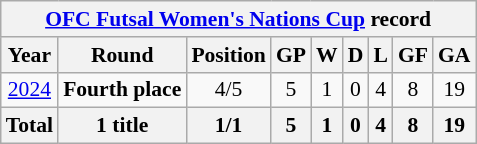<table class="wikitable" style="text-align: center;font-size:90%;">
<tr>
<th colspan=9><a href='#'>OFC Futsal Women's Nations Cup</a> record</th>
</tr>
<tr>
<th>Year</th>
<th>Round</th>
<th>Position</th>
<th>GP</th>
<th>W</th>
<th>D</th>
<th>L</th>
<th>GF</th>
<th>GA</th>
</tr>
<tr>
<td> <a href='#'>2024</a></td>
<td><strong>Fourth place</strong></td>
<td>4/5</td>
<td>5</td>
<td>1</td>
<td>0</td>
<td>4</td>
<td>8</td>
<td>19</td>
</tr>
<tr>
<th><strong>Total</strong></th>
<th>1 title</th>
<th><strong>1/1</strong></th>
<th><strong>5</strong></th>
<th><strong>1</strong></th>
<th><strong>0</strong></th>
<th><strong>4</strong></th>
<th><strong>8</strong></th>
<th><strong>19</strong></th>
</tr>
</table>
